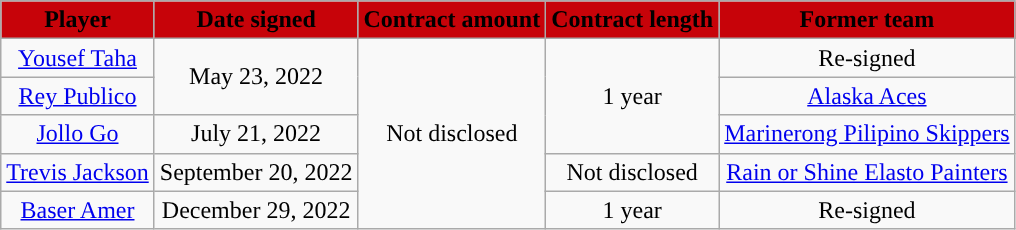<table class="wikitable sortable sortable">
<tr>
<th style="background:#C70309; color:#000000; ">Player</th>
<th style="background:#C70309; color:#000000; ">Date signed</th>
<th style="background:#C70309; color:#000000; ">Contract amount</th>
<th style="background:#C70309; color:#000000; ">Contract length</th>
<th style="background:#C70309; color:#000000; ">Former team</th>
</tr>
<tr>
<td align=center><a href='#'>Yousef Taha</a></td>
<td align=center rowspan=2>May 23, 2022</td>
<td align=center rowspan=5>Not disclosed</td>
<td align=center rowspan=3>1 year</td>
<td align=center>Re-signed</td>
</tr>
<tr>
<td align=center><a href='#'>Rey Publico</a></td>
<td align=center><a href='#'>Alaska Aces</a></td>
</tr>
<tr>
<td align=center><a href='#'>Jollo Go</a></td>
<td align=center>July 21, 2022</td>
<td align=center><a href='#'>Marinerong Pilipino Skippers</a> </td>
</tr>
<tr>
<td align=center><a href='#'>Trevis Jackson</a></td>
<td align=center>September 20, 2022</td>
<td align=center>Not disclosed</td>
<td align=center><a href='#'>Rain or Shine Elasto Painters</a></td>
</tr>
<tr>
<td align=center><a href='#'>Baser Amer</a></td>
<td align=center>December 29, 2022</td>
<td align=center>1 year</td>
<td align=center>Re-signed</td>
</tr>
</table>
